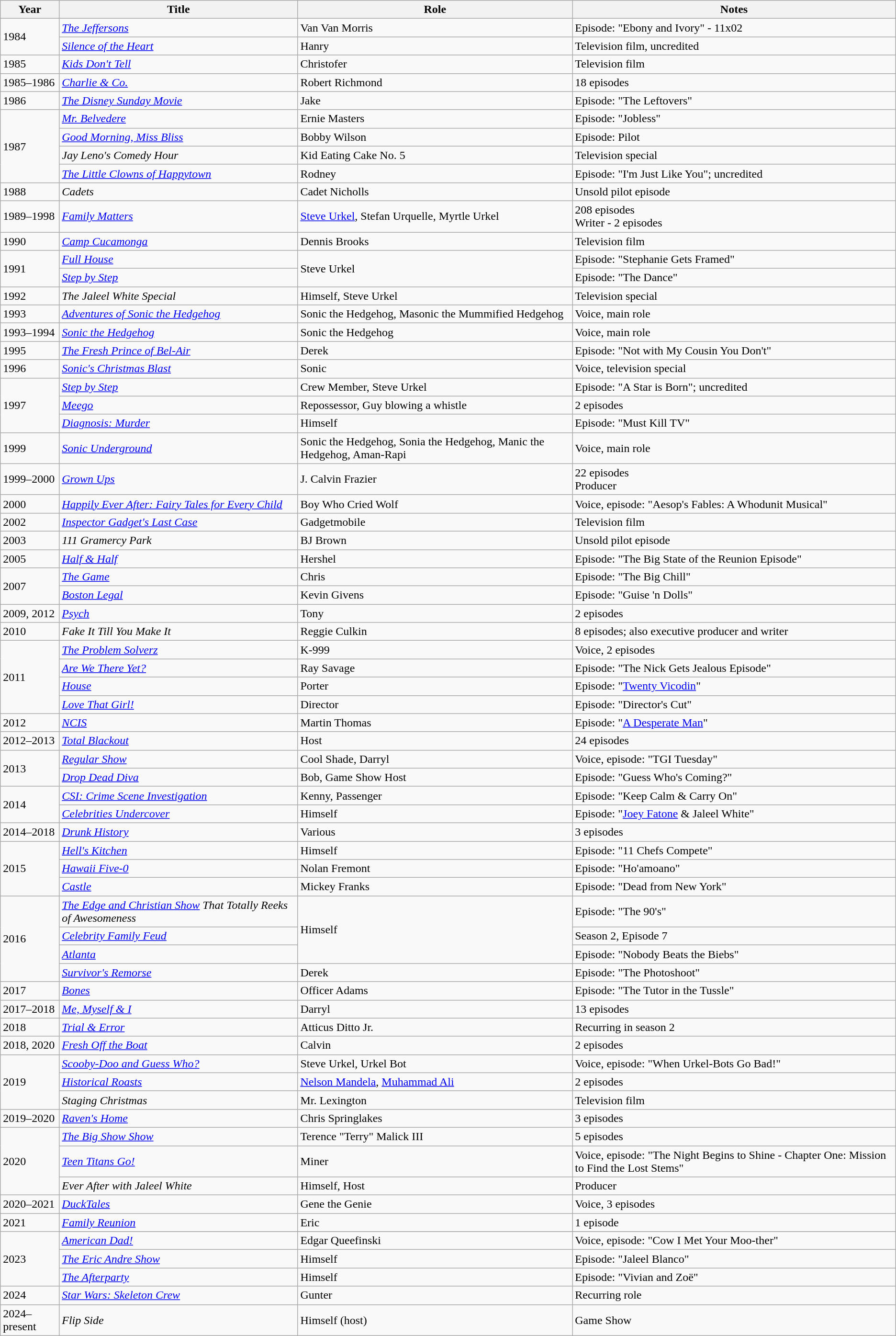<table class="wikitable sortable">
<tr>
<th>Year</th>
<th>Title</th>
<th>Role</th>
<th class="unsortable">Notes</th>
</tr>
<tr>
<td rowspan="2">1984</td>
<td><em><a href='#'>The Jeffersons</a></em></td>
<td>Van Van Morris</td>
<td>Episode: "Ebony and Ivory" - 11x02</td>
</tr>
<tr>
<td><em><a href='#'>Silence of the Heart</a></em></td>
<td>Hanry</td>
<td>Television film, uncredited</td>
</tr>
<tr>
<td>1985</td>
<td><em><a href='#'>Kids Don't Tell</a></em></td>
<td>Christofer</td>
<td>Television film</td>
</tr>
<tr>
<td>1985–1986</td>
<td><em><a href='#'>Charlie & Co.</a></em></td>
<td>Robert Richmond</td>
<td>18 episodes</td>
</tr>
<tr>
<td>1986</td>
<td><em><a href='#'>The Disney Sunday Movie</a></em></td>
<td>Jake</td>
<td>Episode: "The Leftovers"</td>
</tr>
<tr>
<td rowspan="4">1987</td>
<td><em><a href='#'>Mr. Belvedere</a></em></td>
<td>Ernie Masters</td>
<td>Episode: "Jobless"</td>
</tr>
<tr>
<td><em><a href='#'>Good Morning, Miss Bliss</a></em></td>
<td>Bobby Wilson</td>
<td>Episode: Pilot</td>
</tr>
<tr>
<td><em>Jay Leno's Comedy Hour</em></td>
<td>Kid Eating Cake No. 5</td>
<td>Television special</td>
</tr>
<tr>
<td><em><a href='#'>The Little Clowns of Happytown</a></em></td>
<td>Rodney</td>
<td>Episode: "I'm Just Like You"; uncredited</td>
</tr>
<tr>
<td>1988</td>
<td><em>Cadets</em></td>
<td>Cadet Nicholls</td>
<td>Unsold pilot episode</td>
</tr>
<tr>
<td>1989–1998</td>
<td><em><a href='#'>Family Matters</a></em></td>
<td><a href='#'>Steve Urkel</a>, Stefan Urquelle, Myrtle Urkel</td>
<td>208 episodes<br> Writer - 2 episodes</td>
</tr>
<tr>
<td>1990</td>
<td><em><a href='#'>Camp Cucamonga</a></em></td>
<td>Dennis Brooks</td>
<td>Television film</td>
</tr>
<tr>
<td rowspan="2">1991</td>
<td><em><a href='#'>Full House</a></em></td>
<td rowspan="2">Steve Urkel</td>
<td>Episode: "Stephanie Gets Framed"</td>
</tr>
<tr>
<td><em><a href='#'>Step by Step</a></em></td>
<td>Episode: "The Dance"</td>
</tr>
<tr>
<td>1992</td>
<td><em>The Jaleel White Special</em></td>
<td>Himself, Steve Urkel</td>
<td>Television special</td>
</tr>
<tr>
<td>1993</td>
<td><em><a href='#'>Adventures of Sonic the Hedgehog</a></em></td>
<td>Sonic the Hedgehog, Masonic the Mummified Hedgehog</td>
<td>Voice, main role</td>
</tr>
<tr>
<td>1993–1994</td>
<td><em><a href='#'>Sonic the Hedgehog</a></em></td>
<td>Sonic the Hedgehog</td>
<td>Voice, main role</td>
</tr>
<tr>
<td>1995</td>
<td><em><a href='#'>The Fresh Prince of Bel-Air</a></em></td>
<td>Derek</td>
<td>Episode: "Not with My Cousin You Don't"</td>
</tr>
<tr>
<td>1996</td>
<td><em><a href='#'>Sonic's Christmas Blast</a></em></td>
<td>Sonic</td>
<td>Voice, television special</td>
</tr>
<tr>
<td rowspan="3">1997</td>
<td><em><a href='#'>Step by Step</a></em></td>
<td>Crew Member, Steve Urkel</td>
<td>Episode: "A Star is Born"; uncredited</td>
</tr>
<tr>
<td><em><a href='#'>Meego</a></em></td>
<td>Repossessor, Guy blowing a whistle</td>
<td>2 episodes</td>
</tr>
<tr>
<td><em><a href='#'>Diagnosis: Murder</a></em></td>
<td>Himself</td>
<td>Episode: "Must Kill TV"</td>
</tr>
<tr>
<td>1999</td>
<td><em><a href='#'>Sonic Underground</a></em></td>
<td>Sonic the Hedgehog, Sonia the Hedgehog, Manic the Hedgehog, Aman-Rapi</td>
<td>Voice, main role</td>
</tr>
<tr>
<td>1999–2000</td>
<td><em><a href='#'>Grown Ups</a></em></td>
<td>J. Calvin Frazier</td>
<td>22 episodes<br> Producer</td>
</tr>
<tr>
<td>2000</td>
<td><em><a href='#'>Happily Ever After: Fairy Tales for Every Child</a></em></td>
<td>Boy Who Cried Wolf</td>
<td>Voice, episode: "Aesop's Fables: A Whodunit Musical"</td>
</tr>
<tr>
<td>2002</td>
<td><em><a href='#'>Inspector Gadget's Last Case</a></em></td>
<td>Gadgetmobile</td>
<td>Television film</td>
</tr>
<tr>
<td>2003</td>
<td><em>111 Gramercy Park</em></td>
<td>BJ Brown</td>
<td>Unsold pilot episode</td>
</tr>
<tr>
<td>2005</td>
<td><em><a href='#'>Half & Half</a></em></td>
<td>Hershel</td>
<td>Episode: "The Big State of the Reunion Episode"</td>
</tr>
<tr>
<td rowspan="2">2007</td>
<td><em><a href='#'>The Game</a></em></td>
<td>Chris</td>
<td>Episode: "The Big Chill"</td>
</tr>
<tr>
<td><em><a href='#'>Boston Legal</a></em></td>
<td>Kevin Givens</td>
<td>Episode: "Guise 'n Dolls"</td>
</tr>
<tr>
<td>2009, 2012</td>
<td><em><a href='#'>Psych</a></em></td>
<td>Tony</td>
<td>2 episodes</td>
</tr>
<tr>
<td>2010</td>
<td><em>Fake It Till You Make It</em></td>
<td>Reggie Culkin</td>
<td>8 episodes; also executive producer and writer</td>
</tr>
<tr>
<td rowspan="4">2011</td>
<td><em><a href='#'>The Problem Solverz</a></em></td>
<td>K-999</td>
<td>Voice, 2 episodes</td>
</tr>
<tr>
<td><em><a href='#'>Are We There Yet?</a></em></td>
<td>Ray Savage</td>
<td>Episode: "The Nick Gets Jealous Episode"</td>
</tr>
<tr>
<td><em><a href='#'>House</a></em></td>
<td>Porter</td>
<td>Episode: "<a href='#'>Twenty Vicodin</a>"</td>
</tr>
<tr>
<td><em><a href='#'>Love That Girl!</a></em></td>
<td>Director</td>
<td>Episode: "Director's Cut"</td>
</tr>
<tr>
<td>2012</td>
<td><em><a href='#'>NCIS</a></em></td>
<td>Martin Thomas</td>
<td>Episode: "<a href='#'>A Desperate Man</a>"</td>
</tr>
<tr>
<td>2012–2013</td>
<td><em><a href='#'>Total Blackout</a></em></td>
<td>Host</td>
<td>24 episodes</td>
</tr>
<tr>
<td rowspan="2">2013</td>
<td><em><a href='#'>Regular Show</a></em></td>
<td>Cool Shade, Darryl</td>
<td>Voice, episode: "TGI Tuesday"</td>
</tr>
<tr>
<td><em><a href='#'>Drop Dead Diva</a></em></td>
<td>Bob, Game Show Host</td>
<td>Episode: "Guess Who's Coming?"</td>
</tr>
<tr>
<td rowspan="2">2014</td>
<td><em><a href='#'>CSI: Crime Scene Investigation</a></em></td>
<td>Kenny, Passenger</td>
<td>Episode: "Keep Calm & Carry On"</td>
</tr>
<tr>
<td><em><a href='#'>Celebrities Undercover</a></em></td>
<td>Himself</td>
<td>Episode: "<a href='#'>Joey Fatone</a> & Jaleel White"</td>
</tr>
<tr>
<td>2014–2018</td>
<td><em><a href='#'>Drunk History</a></em></td>
<td>Various</td>
<td>3 episodes</td>
</tr>
<tr>
<td rowspan="3">2015</td>
<td><em><a href='#'>Hell's Kitchen</a></em></td>
<td>Himself</td>
<td>Episode: "11 Chefs Compete"</td>
</tr>
<tr>
<td><em><a href='#'>Hawaii Five-0</a></em></td>
<td>Nolan Fremont</td>
<td>Episode: "Ho'amoano"</td>
</tr>
<tr>
<td><em><a href='#'>Castle</a></em></td>
<td>Mickey Franks</td>
<td>Episode: "Dead from New York"</td>
</tr>
<tr>
<td rowspan="4">2016</td>
<td><em><a href='#'>The Edge and Christian Show</a> That Totally Reeks of Awesomeness</em></td>
<td rowspan="3">Himself</td>
<td>Episode: "The 90's"</td>
</tr>
<tr>
<td><em><a href='#'>Celebrity Family Feud</a></em></td>
<td>Season 2, Episode 7</td>
</tr>
<tr>
<td><em><a href='#'>Atlanta</a></em></td>
<td>Episode: "Nobody Beats the Biebs"</td>
</tr>
<tr>
<td><em><a href='#'>Survivor's Remorse</a></em></td>
<td>Derek</td>
<td>Episode: "The Photoshoot"</td>
</tr>
<tr>
<td>2017</td>
<td><em><a href='#'>Bones</a></em></td>
<td>Officer Adams</td>
<td>Episode: "The Tutor in the Tussle"</td>
</tr>
<tr>
<td>2017–2018</td>
<td><em><a href='#'>Me, Myself & I</a></em></td>
<td>Darryl</td>
<td>13 episodes</td>
</tr>
<tr>
<td>2018</td>
<td><em><a href='#'>Trial & Error</a></em></td>
<td>Atticus Ditto Jr.</td>
<td>Recurring in season 2</td>
</tr>
<tr>
<td>2018, 2020</td>
<td><em><a href='#'>Fresh Off the Boat</a></em></td>
<td>Calvin</td>
<td>2 episodes</td>
</tr>
<tr>
<td rowspan="3">2019</td>
<td><em><a href='#'>Scooby-Doo and Guess Who?</a></em></td>
<td>Steve Urkel, Urkel Bot</td>
<td>Voice, episode: "When Urkel-Bots Go Bad!"</td>
</tr>
<tr>
<td><em><a href='#'>Historical Roasts</a></em></td>
<td><a href='#'>Nelson Mandela</a>, <a href='#'>Muhammad Ali</a></td>
<td>2 episodes</td>
</tr>
<tr>
<td><em>Staging Christmas</em></td>
<td>Mr. Lexington</td>
<td>Television film</td>
</tr>
<tr>
<td>2019–2020</td>
<td><em><a href='#'>Raven's Home</a></em></td>
<td>Chris Springlakes</td>
<td>3 episodes</td>
</tr>
<tr>
<td rowspan=3>2020</td>
<td><em><a href='#'>The Big Show Show</a></em></td>
<td>Terence "Terry" Malick III</td>
<td>5 episodes</td>
</tr>
<tr>
<td><em><a href='#'>Teen Titans Go!</a></em></td>
<td>Miner</td>
<td>Voice, episode: "The Night Begins to Shine - Chapter One: Mission to Find the Lost Stems"</td>
</tr>
<tr>
<td><em>Ever After with Jaleel White</em></td>
<td>Himself, Host</td>
<td>Producer</td>
</tr>
<tr>
<td>2020–2021</td>
<td><em><a href='#'>DuckTales</a></em></td>
<td>Gene the Genie</td>
<td>Voice, 3 episodes</td>
</tr>
<tr>
<td>2021</td>
<td><em><a href='#'>Family Reunion</a></em></td>
<td>Eric</td>
<td>1 episode</td>
</tr>
<tr>
<td rowspan="4">2023</td>
</tr>
<tr>
<td><em><a href='#'>American Dad!</a></em></td>
<td>Edgar Queefinski</td>
<td>Voice, episode: "Cow I Met Your Moo-ther"</td>
</tr>
<tr>
<td><em><a href='#'>The Eric Andre Show</a></em></td>
<td>Himself</td>
<td>Episode: "Jaleel Blanco"</td>
</tr>
<tr>
<td><em><a href='#'>The Afterparty</a></em></td>
<td>Himself</td>
<td>Episode: "Vivian and Zoë"</td>
</tr>
<tr>
<td>2024</td>
<td><em><a href='#'>Star Wars: Skeleton Crew</a></em></td>
<td>Gunter</td>
<td>Recurring role</td>
</tr>
<tr>
<td>2024–present</td>
<td><em>Flip Side</em></td>
<td>Himself (host)</td>
<td>Game Show</td>
</tr>
</table>
